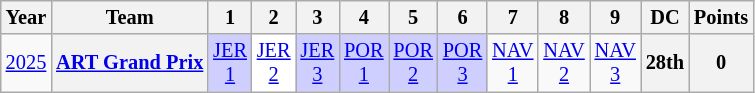<table class="wikitable" style="text-align:center; font-size:85%;">
<tr>
<th>Year</th>
<th>Team</th>
<th>1</th>
<th>2</th>
<th>3</th>
<th>4</th>
<th>5</th>
<th>6</th>
<th>7</th>
<th>8</th>
<th>9</th>
<th>DC</th>
<th>Points</th>
</tr>
<tr>
<td><a href='#'>2025</a></td>
<th><a href='#'>ART Grand Prix</a></th>
<td style="background:#CFCFFF;"><a href='#'>JER<br>1</a><br></td>
<td style="background:#FFFFFF;"><a href='#'>JER<br>2</a><br></td>
<td style="background:#CFCFFF;"><a href='#'>JER<br>3</a><br></td>
<td style="background:#CFCFFF;"><a href='#'>POR<br>1</a><br></td>
<td style="background:#CFCFFF;"><a href='#'>POR<br>2</a><br></td>
<td style="background:#CFCFFF;"><a href='#'>POR<br>3</a><br></td>
<td><a href='#'>NAV<br>1</a></td>
<td><a href='#'>NAV<br>2</a></td>
<td><a href='#'>NAV<br>3</a></td>
<th>28th</th>
<th>0</th>
</tr>
</table>
